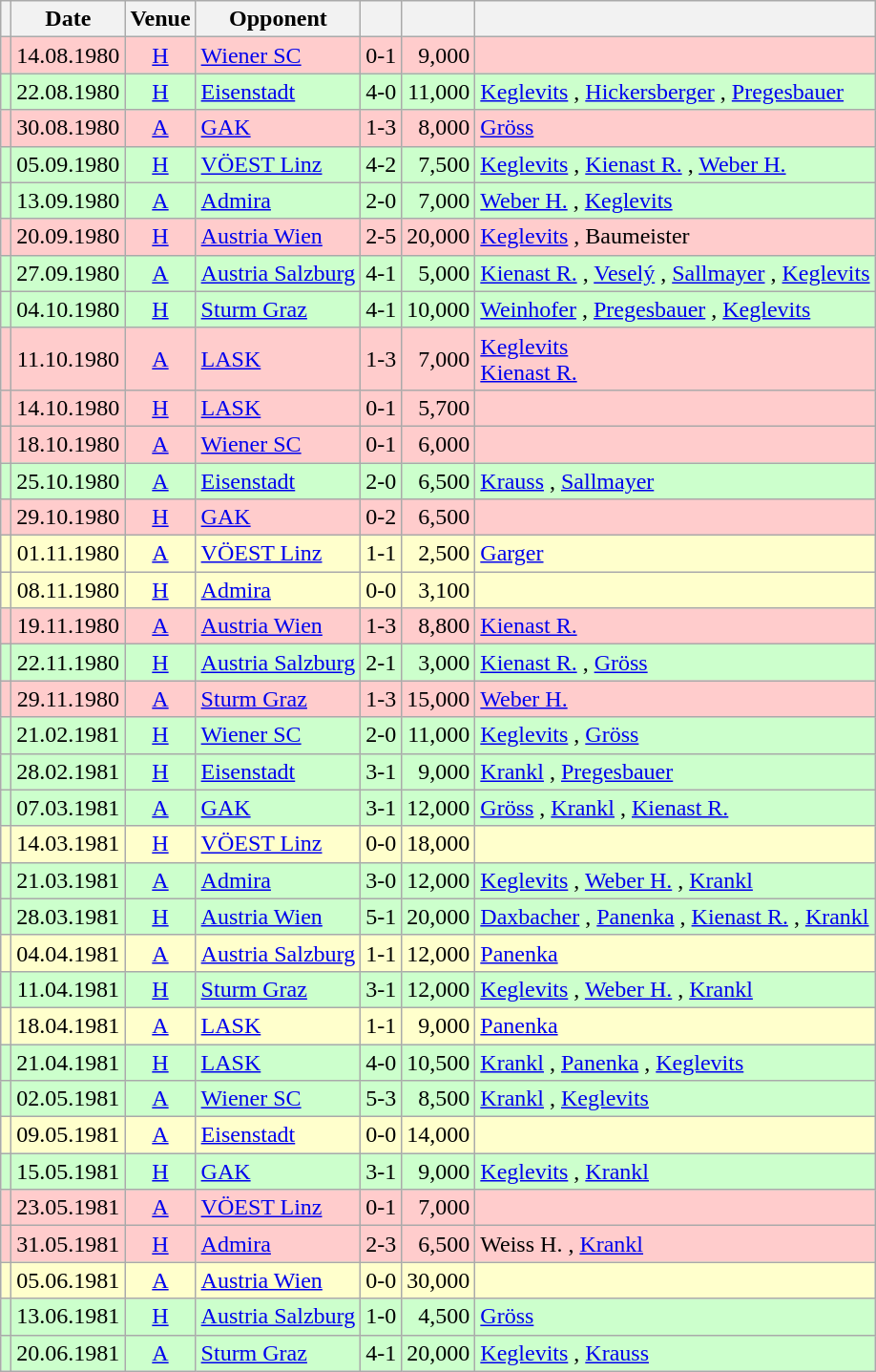<table class="wikitable" Style="text-align: center">
<tr>
<th></th>
<th>Date</th>
<th>Venue</th>
<th>Opponent</th>
<th></th>
<th></th>
<th></th>
</tr>
<tr style="background:#fcc">
<td></td>
<td>14.08.1980</td>
<td><a href='#'>H</a></td>
<td align="left"><a href='#'>Wiener SC</a></td>
<td>0-1</td>
<td align="right">9,000</td>
<td align="left"></td>
</tr>
<tr style="background:#cfc">
<td></td>
<td>22.08.1980</td>
<td><a href='#'>H</a></td>
<td align="left"><a href='#'>Eisenstadt</a></td>
<td>4-0</td>
<td align="right">11,000</td>
<td align="left"><a href='#'>Keglevits</a>  , <a href='#'>Hickersberger</a> , <a href='#'>Pregesbauer</a> </td>
</tr>
<tr style="background:#fcc">
<td></td>
<td>30.08.1980</td>
<td><a href='#'>A</a></td>
<td align="left"><a href='#'>GAK</a></td>
<td>1-3</td>
<td align="right">8,000</td>
<td align="left"><a href='#'>Gröss</a> </td>
</tr>
<tr style="background:#cfc">
<td></td>
<td>05.09.1980</td>
<td><a href='#'>H</a></td>
<td align="left"><a href='#'>VÖEST Linz</a></td>
<td>4-2</td>
<td align="right">7,500</td>
<td align="left"><a href='#'>Keglevits</a> , <a href='#'>Kienast R.</a>  , <a href='#'>Weber H.</a> </td>
</tr>
<tr style="background:#cfc">
<td></td>
<td>13.09.1980</td>
<td><a href='#'>A</a></td>
<td align="left"><a href='#'>Admira</a></td>
<td>2-0</td>
<td align="right">7,000</td>
<td align="left"><a href='#'>Weber H.</a> , <a href='#'>Keglevits</a> </td>
</tr>
<tr style="background:#fcc">
<td></td>
<td>20.09.1980</td>
<td><a href='#'>H</a></td>
<td align="left"><a href='#'>Austria Wien</a></td>
<td>2-5</td>
<td align="right">20,000</td>
<td align="left"><a href='#'>Keglevits</a> , Baumeister </td>
</tr>
<tr style="background:#cfc">
<td></td>
<td>27.09.1980</td>
<td><a href='#'>A</a></td>
<td align="left"><a href='#'>Austria Salzburg</a></td>
<td>4-1</td>
<td align="right">5,000</td>
<td align="left"><a href='#'>Kienast R.</a> , <a href='#'>Veselý</a> , <a href='#'>Sallmayer</a> , <a href='#'>Keglevits</a> </td>
</tr>
<tr style="background:#cfc">
<td></td>
<td>04.10.1980</td>
<td><a href='#'>H</a></td>
<td align="left"><a href='#'>Sturm Graz</a></td>
<td>4-1</td>
<td align="right">10,000</td>
<td align="left"><a href='#'>Weinhofer</a> , <a href='#'>Pregesbauer</a>  , <a href='#'>Keglevits</a> </td>
</tr>
<tr style="background:#fcc">
<td></td>
<td>11.10.1980</td>
<td><a href='#'>A</a></td>
<td align="left"><a href='#'>LASK</a></td>
<td>1-3</td>
<td align="right">7,000</td>
<td align="left"><a href='#'>Keglevits</a>  <br> <a href='#'>Kienast R.</a> </td>
</tr>
<tr style="background:#fcc">
<td></td>
<td>14.10.1980</td>
<td><a href='#'>H</a></td>
<td align="left"><a href='#'>LASK</a></td>
<td>0-1</td>
<td align="right">5,700</td>
<td align="left"></td>
</tr>
<tr style="background:#fcc">
<td></td>
<td>18.10.1980</td>
<td><a href='#'>A</a></td>
<td align="left"><a href='#'>Wiener SC</a></td>
<td>0-1</td>
<td align="right">6,000</td>
<td align="left"></td>
</tr>
<tr style="background:#cfc">
<td></td>
<td>25.10.1980</td>
<td><a href='#'>A</a></td>
<td align="left"><a href='#'>Eisenstadt</a></td>
<td>2-0</td>
<td align="right">6,500</td>
<td align="left"><a href='#'>Krauss</a> , <a href='#'>Sallmayer</a> </td>
</tr>
<tr style="background:#fcc">
<td></td>
<td>29.10.1980</td>
<td><a href='#'>H</a></td>
<td align="left"><a href='#'>GAK</a></td>
<td>0-2</td>
<td align="right">6,500</td>
<td align="left"></td>
</tr>
<tr style="background:#ffc">
<td></td>
<td>01.11.1980</td>
<td><a href='#'>A</a></td>
<td align="left"><a href='#'>VÖEST Linz</a></td>
<td>1-1</td>
<td align="right">2,500</td>
<td align="left"><a href='#'>Garger</a> </td>
</tr>
<tr style="background:#ffc">
<td></td>
<td>08.11.1980</td>
<td><a href='#'>H</a></td>
<td align="left"><a href='#'>Admira</a></td>
<td>0-0</td>
<td align="right">3,100</td>
<td align="left"></td>
</tr>
<tr style="background:#fcc">
<td></td>
<td>19.11.1980</td>
<td><a href='#'>A</a></td>
<td align="left"><a href='#'>Austria Wien</a></td>
<td>1-3</td>
<td align="right">8,800</td>
<td align="left"><a href='#'>Kienast R.</a> </td>
</tr>
<tr style="background:#cfc">
<td></td>
<td>22.11.1980</td>
<td><a href='#'>H</a></td>
<td align="left"><a href='#'>Austria Salzburg</a></td>
<td>2-1</td>
<td align="right">3,000</td>
<td align="left"><a href='#'>Kienast R.</a> , <a href='#'>Gröss</a> </td>
</tr>
<tr style="background:#fcc">
<td></td>
<td>29.11.1980</td>
<td><a href='#'>A</a></td>
<td align="left"><a href='#'>Sturm Graz</a></td>
<td>1-3</td>
<td align="right">15,000</td>
<td align="left"><a href='#'>Weber H.</a> </td>
</tr>
<tr style="background:#cfc">
<td></td>
<td>21.02.1981</td>
<td><a href='#'>H</a></td>
<td align="left"><a href='#'>Wiener SC</a></td>
<td>2-0</td>
<td align="right">11,000</td>
<td align="left"><a href='#'>Keglevits</a> , <a href='#'>Gröss</a> </td>
</tr>
<tr style="background:#cfc">
<td></td>
<td>28.02.1981</td>
<td><a href='#'>H</a></td>
<td align="left"><a href='#'>Eisenstadt</a></td>
<td>3-1</td>
<td align="right">9,000</td>
<td align="left"><a href='#'>Krankl</a>  , <a href='#'>Pregesbauer</a> </td>
</tr>
<tr style="background:#cfc">
<td></td>
<td>07.03.1981</td>
<td><a href='#'>A</a></td>
<td align="left"><a href='#'>GAK</a></td>
<td>3-1</td>
<td align="right">12,000</td>
<td align="left"><a href='#'>Gröss</a> , <a href='#'>Krankl</a> , <a href='#'>Kienast R.</a> </td>
</tr>
<tr style="background:#ffc">
<td></td>
<td>14.03.1981</td>
<td><a href='#'>H</a></td>
<td align="left"><a href='#'>VÖEST Linz</a></td>
<td>0-0</td>
<td align="right">18,000</td>
<td align="left"></td>
</tr>
<tr style="background:#cfc">
<td></td>
<td>21.03.1981</td>
<td><a href='#'>A</a></td>
<td align="left"><a href='#'>Admira</a></td>
<td>3-0</td>
<td align="right">12,000</td>
<td align="left"><a href='#'>Keglevits</a> , <a href='#'>Weber H.</a> , <a href='#'>Krankl</a> </td>
</tr>
<tr style="background:#cfc">
<td></td>
<td>28.03.1981</td>
<td><a href='#'>H</a></td>
<td align="left"><a href='#'>Austria Wien</a></td>
<td>5-1</td>
<td align="right">20,000</td>
<td align="left"><a href='#'>Daxbacher</a> , <a href='#'>Panenka</a> , <a href='#'>Kienast R.</a> , <a href='#'>Krankl</a>  </td>
</tr>
<tr style="background:#ffc">
<td></td>
<td>04.04.1981</td>
<td><a href='#'>A</a></td>
<td align="left"><a href='#'>Austria Salzburg</a></td>
<td>1-1</td>
<td align="right">12,000</td>
<td align="left"><a href='#'>Panenka</a> </td>
</tr>
<tr style="background:#cfc">
<td></td>
<td>11.04.1981</td>
<td><a href='#'>H</a></td>
<td align="left"><a href='#'>Sturm Graz</a></td>
<td>3-1</td>
<td align="right">12,000</td>
<td align="left"><a href='#'>Keglevits</a> , <a href='#'>Weber H.</a> , <a href='#'>Krankl</a> </td>
</tr>
<tr style="background:#ffc">
<td></td>
<td>18.04.1981</td>
<td><a href='#'>A</a></td>
<td align="left"><a href='#'>LASK</a></td>
<td>1-1</td>
<td align="right">9,000</td>
<td align="left"><a href='#'>Panenka</a> </td>
</tr>
<tr style="background:#cfc">
<td></td>
<td>21.04.1981</td>
<td><a href='#'>H</a></td>
<td align="left"><a href='#'>LASK</a></td>
<td>4-0</td>
<td align="right">10,500</td>
<td align="left"><a href='#'>Krankl</a>  , <a href='#'>Panenka</a> , <a href='#'>Keglevits</a> </td>
</tr>
<tr style="background:#cfc">
<td></td>
<td>02.05.1981</td>
<td><a href='#'>A</a></td>
<td align="left"><a href='#'>Wiener SC</a></td>
<td>5-3</td>
<td align="right">8,500</td>
<td align="left"><a href='#'>Krankl</a>    , <a href='#'>Keglevits</a> </td>
</tr>
<tr style="background:#ffc">
<td></td>
<td>09.05.1981</td>
<td><a href='#'>A</a></td>
<td align="left"><a href='#'>Eisenstadt</a></td>
<td>0-0</td>
<td align="right">14,000</td>
<td align="left"></td>
</tr>
<tr style="background:#cfc">
<td></td>
<td>15.05.1981</td>
<td><a href='#'>H</a></td>
<td align="left"><a href='#'>GAK</a></td>
<td>3-1</td>
<td align="right">9,000</td>
<td align="left"><a href='#'>Keglevits</a> , <a href='#'>Krankl</a>  </td>
</tr>
<tr style="background:#fcc">
<td></td>
<td>23.05.1981</td>
<td><a href='#'>A</a></td>
<td align="left"><a href='#'>VÖEST Linz</a></td>
<td>0-1</td>
<td align="right">7,000</td>
<td align="left"></td>
</tr>
<tr style="background:#fcc">
<td></td>
<td>31.05.1981</td>
<td><a href='#'>H</a></td>
<td align="left"><a href='#'>Admira</a></td>
<td>2-3</td>
<td align="right">6,500</td>
<td align="left">Weiss H. , <a href='#'>Krankl</a> </td>
</tr>
<tr style="background:#ffc">
<td></td>
<td>05.06.1981</td>
<td><a href='#'>A</a></td>
<td align="left"><a href='#'>Austria Wien</a></td>
<td>0-0</td>
<td align="right">30,000</td>
<td align="left"></td>
</tr>
<tr style="background:#cfc">
<td></td>
<td>13.06.1981</td>
<td><a href='#'>H</a></td>
<td align="left"><a href='#'>Austria Salzburg</a></td>
<td>1-0</td>
<td align="right">4,500</td>
<td align="left"><a href='#'>Gröss</a> </td>
</tr>
<tr style="background:#cfc">
<td></td>
<td>20.06.1981</td>
<td><a href='#'>A</a></td>
<td align="left"><a href='#'>Sturm Graz</a></td>
<td>4-1</td>
<td align="right">20,000</td>
<td align="left"><a href='#'>Keglevits</a>  , <a href='#'>Krauss</a>  </td>
</tr>
</table>
